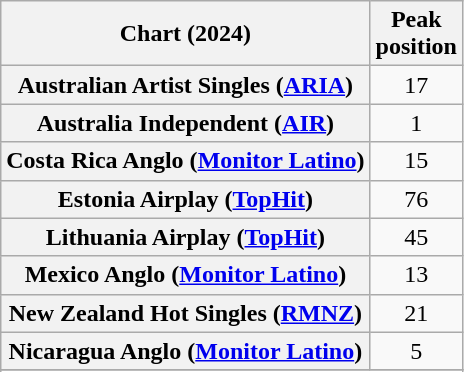<table class="wikitable sortable plainrowheaders" style="text-align:center">
<tr>
<th scope="col">Chart (2024)</th>
<th scope="col">Peak<br>position</th>
</tr>
<tr>
<th scope="row">Australian Artist Singles (<a href='#'>ARIA</a>)</th>
<td>17</td>
</tr>
<tr>
<th scope="row">Australia Independent (<a href='#'>AIR</a>)</th>
<td>1</td>
</tr>
<tr>
<th scope="row">Costa Rica Anglo (<a href='#'>Monitor Latino</a>)</th>
<td>15</td>
</tr>
<tr>
<th scope="row">Estonia Airplay (<a href='#'>TopHit</a>)</th>
<td>76</td>
</tr>
<tr>
<th scope="row">Lithuania Airplay (<a href='#'>TopHit</a>)</th>
<td>45</td>
</tr>
<tr>
<th scope="row">Mexico Anglo (<a href='#'>Monitor Latino</a>)</th>
<td>13</td>
</tr>
<tr>
<th scope="row">New Zealand Hot Singles (<a href='#'>RMNZ</a>)</th>
<td>21</td>
</tr>
<tr>
<th scope="row">Nicaragua Anglo (<a href='#'>Monitor Latino</a>)</th>
<td>5</td>
</tr>
<tr>
</tr>
<tr>
</tr>
<tr>
</tr>
</table>
